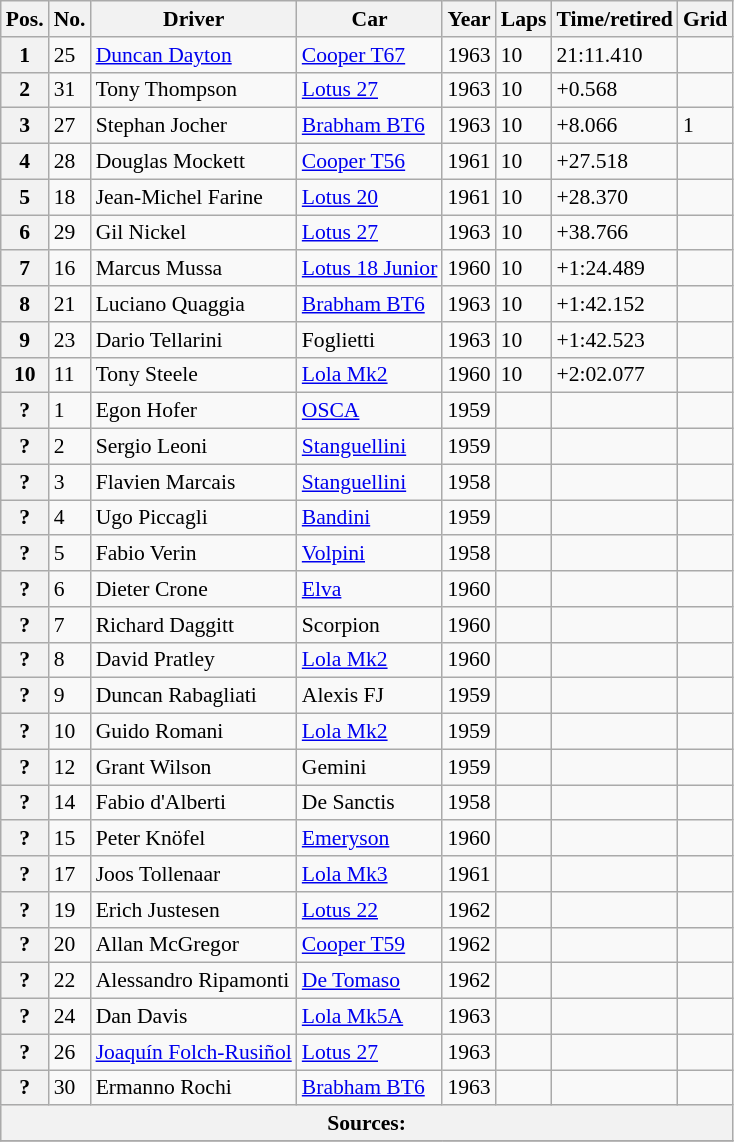<table class="wikitable" style="font-size:90%">
<tr>
<th>Pos.</th>
<th>No.</th>
<th>Driver</th>
<th>Car</th>
<th>Year</th>
<th>Laps</th>
<th>Time/retired</th>
<th>Grid</th>
</tr>
<tr>
<th>1</th>
<td>25</td>
<td> <a href='#'>Duncan Dayton</a></td>
<td><a href='#'>Cooper T67</a></td>
<td>1963</td>
<td>10</td>
<td>21:11.410</td>
<td></td>
</tr>
<tr>
<th>2</th>
<td>31</td>
<td> Tony Thompson</td>
<td><a href='#'>Lotus 27</a></td>
<td>1963</td>
<td>10</td>
<td>+0.568</td>
<td></td>
</tr>
<tr>
<th>3</th>
<td>27</td>
<td> Stephan Jocher</td>
<td><a href='#'>Brabham BT6</a></td>
<td>1963</td>
<td>10</td>
<td>+8.066</td>
<td>1</td>
</tr>
<tr>
<th>4</th>
<td>28</td>
<td> Douglas Mockett</td>
<td><a href='#'>Cooper T56</a></td>
<td>1961</td>
<td>10</td>
<td>+27.518</td>
<td></td>
</tr>
<tr>
<th>5</th>
<td>18</td>
<td> Jean-Michel Farine</td>
<td><a href='#'>Lotus 20</a></td>
<td>1961</td>
<td>10</td>
<td>+28.370</td>
<td></td>
</tr>
<tr>
<th>6</th>
<td>29</td>
<td> Gil Nickel</td>
<td><a href='#'>Lotus 27</a></td>
<td>1963</td>
<td>10</td>
<td>+38.766</td>
<td></td>
</tr>
<tr>
<th>7</th>
<td>16</td>
<td> Marcus Mussa</td>
<td><a href='#'>Lotus 18 Junior</a></td>
<td>1960</td>
<td>10</td>
<td>+1:24.489</td>
<td></td>
</tr>
<tr>
<th>8</th>
<td>21</td>
<td> Luciano Quaggia</td>
<td><a href='#'>Brabham BT6</a></td>
<td>1963</td>
<td>10</td>
<td>+1:42.152</td>
<td></td>
</tr>
<tr>
<th>9</th>
<td>23</td>
<td> Dario Tellarini</td>
<td>Foglietti</td>
<td>1963</td>
<td>10</td>
<td>+1:42.523</td>
<td></td>
</tr>
<tr>
<th>10</th>
<td>11</td>
<td> Tony Steele</td>
<td><a href='#'>Lola Mk2</a></td>
<td>1960</td>
<td>10</td>
<td>+2:02.077</td>
<td></td>
</tr>
<tr>
<th>?</th>
<td>1</td>
<td> Egon Hofer</td>
<td><a href='#'>OSCA</a></td>
<td>1959</td>
<td></td>
<td></td>
<td></td>
</tr>
<tr>
<th>?</th>
<td>2</td>
<td> Sergio Leoni</td>
<td><a href='#'>Stanguellini</a></td>
<td>1959</td>
<td></td>
<td></td>
<td></td>
</tr>
<tr>
<th>?</th>
<td>3</td>
<td> Flavien Marcais</td>
<td><a href='#'>Stanguellini</a></td>
<td>1958</td>
<td></td>
<td></td>
<td></td>
</tr>
<tr>
<th>?</th>
<td>4</td>
<td> Ugo Piccagli</td>
<td><a href='#'>Bandini</a></td>
<td>1959</td>
<td></td>
<td></td>
<td></td>
</tr>
<tr>
<th>?</th>
<td>5</td>
<td> Fabio Verin</td>
<td><a href='#'>Volpini</a></td>
<td>1958</td>
<td></td>
<td></td>
<td></td>
</tr>
<tr>
<th>?</th>
<td>6</td>
<td> Dieter Crone</td>
<td><a href='#'>Elva</a></td>
<td>1960</td>
<td></td>
<td></td>
<td></td>
</tr>
<tr>
<th>?</th>
<td>7</td>
<td> Richard Daggitt</td>
<td>Scorpion</td>
<td>1960</td>
<td></td>
<td></td>
<td></td>
</tr>
<tr>
<th>?</th>
<td>8</td>
<td> David Pratley</td>
<td><a href='#'>Lola Mk2</a></td>
<td>1960</td>
<td></td>
<td></td>
<td></td>
</tr>
<tr>
<th>?</th>
<td>9</td>
<td> Duncan Rabagliati</td>
<td>Alexis FJ</td>
<td>1959</td>
<td></td>
<td></td>
<td></td>
</tr>
<tr>
<th>?</th>
<td>10</td>
<td> Guido Romani</td>
<td><a href='#'>Lola Mk2</a></td>
<td>1959</td>
<td></td>
<td></td>
<td></td>
</tr>
<tr>
<th>?</th>
<td>12</td>
<td> Grant Wilson</td>
<td>Gemini</td>
<td>1959</td>
<td></td>
<td></td>
<td></td>
</tr>
<tr>
<th>?</th>
<td>14</td>
<td> Fabio d'Alberti</td>
<td>De Sanctis</td>
<td>1958</td>
<td></td>
<td></td>
<td></td>
</tr>
<tr>
<th>?</th>
<td>15</td>
<td> Peter Knöfel</td>
<td><a href='#'>Emeryson</a></td>
<td>1960</td>
<td></td>
<td></td>
<td></td>
</tr>
<tr>
<th>?</th>
<td>17</td>
<td> Joos Tollenaar</td>
<td><a href='#'>Lola Mk3</a></td>
<td>1961</td>
<td></td>
<td></td>
<td></td>
</tr>
<tr>
<th>?</th>
<td>19</td>
<td> Erich Justesen</td>
<td><a href='#'>Lotus 22</a></td>
<td>1962</td>
<td></td>
<td></td>
<td></td>
</tr>
<tr>
<th>?</th>
<td>20</td>
<td> Allan McGregor</td>
<td><a href='#'>Cooper T59</a></td>
<td>1962</td>
<td></td>
<td></td>
<td></td>
</tr>
<tr>
<th>?</th>
<td>22</td>
<td> Alessandro Ripamonti</td>
<td><a href='#'>De Tomaso</a></td>
<td>1962</td>
<td></td>
<td></td>
<td></td>
</tr>
<tr>
<th>?</th>
<td>24</td>
<td> Dan Davis</td>
<td><a href='#'>Lola Mk5A</a></td>
<td>1963</td>
<td></td>
<td></td>
<td></td>
</tr>
<tr>
<th>?</th>
<td>26</td>
<td> <a href='#'>Joaquín Folch-Rusiñol</a></td>
<td><a href='#'>Lotus 27</a></td>
<td>1963</td>
<td></td>
<td></td>
<td></td>
</tr>
<tr>
<th>?</th>
<td>30</td>
<td> Ermanno Rochi</td>
<td><a href='#'>Brabham BT6</a></td>
<td>1963</td>
<td></td>
<td></td>
<td></td>
</tr>
<tr style="background-color:#E5E4E2" align="center">
<th colspan=8>Sources:</th>
</tr>
<tr>
</tr>
</table>
